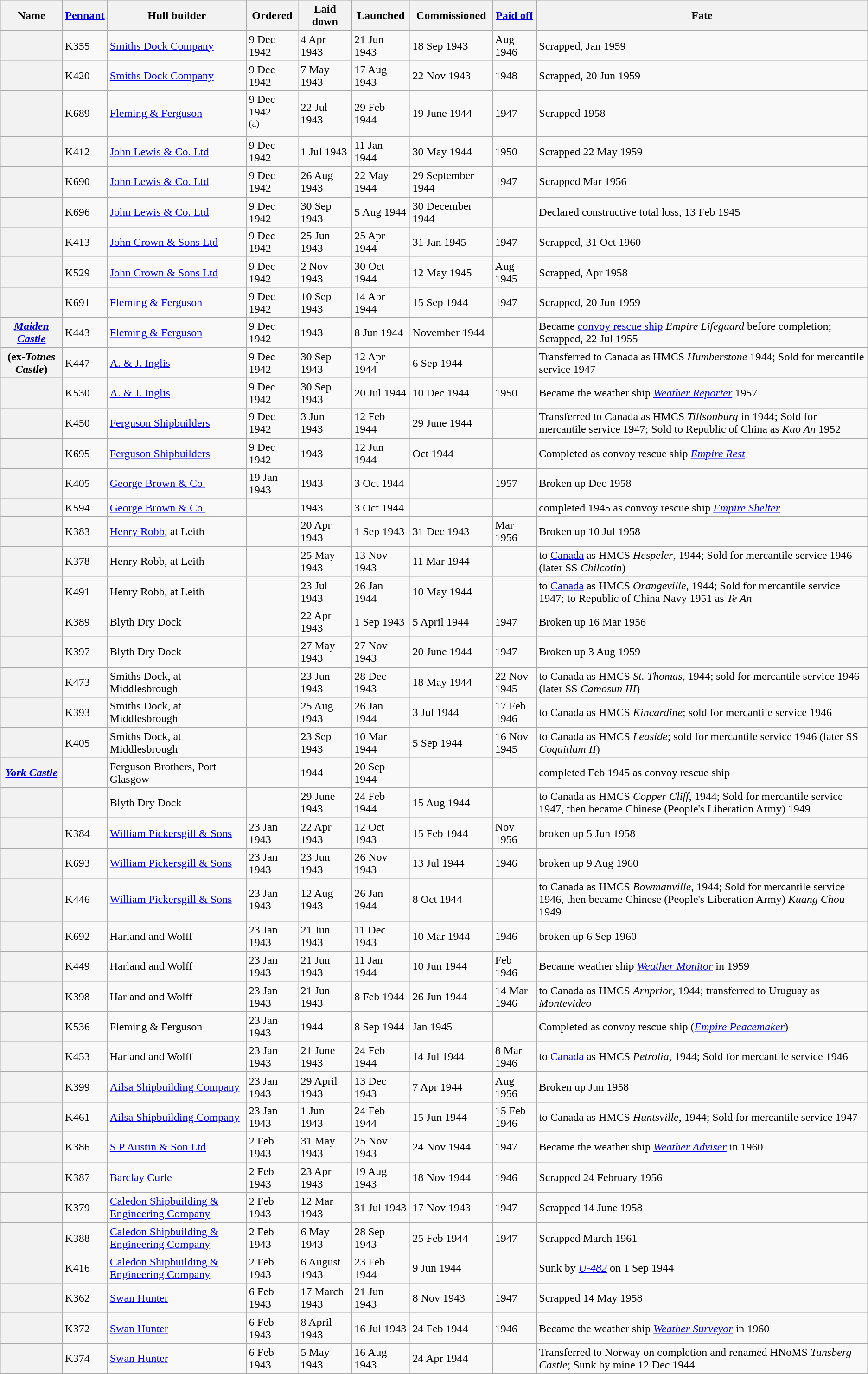<table class="wikitable sortable plainrowheaders">
<tr>
<th scope="col">Name</th>
<th scope="col"><a href='#'>Pennant</a></th>
<th scope="col">Hull builder</th>
<th scope="col">Ordered</th>
<th scope="col">Laid down</th>
<th scope="col">Launched</th>
<th scope="col">Commissioned</th>
<th scope="col"><a href='#'>Paid off</a></th>
<th scope="col">Fate</th>
</tr>
<tr>
<th scope="row"></th>
<td>K355</td>
<td><a href='#'>Smiths Dock Company</a></td>
<td>9 Dec 1942</td>
<td>4 Apr 1943</td>
<td>21 Jun 1943</td>
<td>18 Sep 1943</td>
<td>Aug 1946</td>
<td>Scrapped, Jan 1959</td>
</tr>
<tr>
<th scope="row"></th>
<td>K420</td>
<td><a href='#'>Smiths Dock Company</a></td>
<td>9 Dec 1942</td>
<td>7 May 1943</td>
<td>17 Aug 1943</td>
<td>22 Nov 1943</td>
<td>1948</td>
<td>Scrapped, 20 Jun 1959</td>
</tr>
<tr>
<th scope="row"></th>
<td>K689</td>
<td><a href='#'>Fleming & Ferguson</a></td>
<td>9 Dec 1942<br><sup>(a)</sup></td>
<td>22 Jul 1943</td>
<td>29 Feb 1944</td>
<td>19 June 1944</td>
<td>1947</td>
<td>Scrapped 1958</td>
</tr>
<tr>
<th scope="row"></th>
<td>K412</td>
<td><a href='#'>John Lewis & Co. Ltd</a></td>
<td>9 Dec 1942</td>
<td>1 Jul 1943</td>
<td>11 Jan 1944</td>
<td>30 May 1944</td>
<td>1950</td>
<td>Scrapped 22 May 1959</td>
</tr>
<tr>
<th scope="row"></th>
<td>K690</td>
<td><a href='#'>John Lewis & Co. Ltd</a></td>
<td>9 Dec 1942</td>
<td>26 Aug 1943</td>
<td>22 May 1944</td>
<td>29 September 1944</td>
<td>1947</td>
<td>Scrapped Mar 1956</td>
</tr>
<tr>
<th scope="row"></th>
<td>K696</td>
<td><a href='#'>John Lewis & Co. Ltd</a></td>
<td>9 Dec 1942</td>
<td>30 Sep 1943</td>
<td>5 Aug 1944</td>
<td>30 December 1944</td>
<td></td>
<td>Declared constructive total loss, 13 Feb 1945</td>
</tr>
<tr>
<th scope="row"></th>
<td>K413</td>
<td><a href='#'>John Crown & Sons Ltd</a></td>
<td>9 Dec 1942</td>
<td>25 Jun 1943</td>
<td>25 Apr 1944</td>
<td>31 Jan 1945</td>
<td>1947</td>
<td>Scrapped, 31 Oct 1960</td>
</tr>
<tr>
<th scope="row"></th>
<td>K529</td>
<td><a href='#'>John Crown & Sons Ltd</a></td>
<td>9 Dec 1942</td>
<td>2 Nov 1943</td>
<td>30 Oct 1944</td>
<td>12 May 1945</td>
<td>Aug 1945</td>
<td>Scrapped, Apr 1958</td>
</tr>
<tr>
<th scope="row"></th>
<td>K691</td>
<td><a href='#'>Fleming & Ferguson</a></td>
<td>9 Dec 1942</td>
<td>10 Sep 1943</td>
<td>14 Apr 1944</td>
<td>15 Sep 1944</td>
<td>1947</td>
<td>Scrapped, 20 Jun 1959</td>
</tr>
<tr>
<th scope="row"><em><a href='#'>Maiden Castle</a></em></th>
<td>K443</td>
<td><a href='#'>Fleming & Ferguson</a></td>
<td>9 Dec 1942</td>
<td>1943</td>
<td>8 Jun 1944</td>
<td>November 1944</td>
<td></td>
<td>Became <a href='#'>convoy rescue ship</a> <em>Empire Lifeguard</em> before completion; Scrapped, 22 Jul 1955</td>
</tr>
<tr>
<th scope="row"> (ex-<em>Totnes Castle</em>)</th>
<td>K447</td>
<td><a href='#'>A. & J. Inglis</a></td>
<td>9 Dec 1942</td>
<td>30 Sep 1943</td>
<td>12 Apr 1944</td>
<td>6 Sep 1944</td>
<td></td>
<td>Transferred to Canada as HMCS <em>Humberstone</em> 1944; Sold for mercantile service 1947</td>
</tr>
<tr>
<th scope="row"></th>
<td>K530</td>
<td><a href='#'>A. & J. Inglis</a></td>
<td>9 Dec 1942</td>
<td>30 Sep 1943</td>
<td>20 Jul 1944</td>
<td>10 Dec 1944</td>
<td>1950</td>
<td>Became the weather ship <em><a href='#'>Weather Reporter</a></em> 1957</td>
</tr>
<tr>
<th scope="row"></th>
<td>K450</td>
<td><a href='#'>Ferguson Shipbuilders</a></td>
<td>9 Dec 1942</td>
<td>3 Jun 1943</td>
<td>12 Feb 1944</td>
<td>29 June 1944</td>
<td></td>
<td>Transferred to Canada as HMCS <em>Tillsonburg</em> in 1944; Sold for mercantile service 1947; Sold to Republic of China as <em>Kao An</em> 1952</td>
</tr>
<tr>
<th scope="row"></th>
<td>K695</td>
<td><a href='#'>Ferguson Shipbuilders</a></td>
<td>9 Dec 1942</td>
<td>1943</td>
<td>12 Jun 1944</td>
<td>Oct 1944</td>
<td></td>
<td>Completed as convoy rescue ship <em><a href='#'>Empire Rest</a></em></td>
</tr>
<tr>
<th scope="row"></th>
<td>K405</td>
<td><a href='#'>George Brown & Co.</a></td>
<td>19 Jan 1943</td>
<td>1943</td>
<td>3 Oct 1944</td>
<td></td>
<td>1957</td>
<td>Broken up Dec 1958</td>
</tr>
<tr>
<th scope="row"></th>
<td>K594</td>
<td><a href='#'>George Brown & Co.</a></td>
<td></td>
<td>1943</td>
<td>3 Oct 1944</td>
<td></td>
<td></td>
<td>completed 1945 as convoy rescue ship <em><a href='#'>Empire Shelter</a></em></td>
</tr>
<tr>
<th scope="row"></th>
<td>K383</td>
<td><a href='#'>Henry Robb</a>, at Leith</td>
<td></td>
<td>20 Apr 1943</td>
<td>1 Sep 1943</td>
<td>31 Dec 1943</td>
<td>Mar 1956</td>
<td>Broken up 10 Jul 1958</td>
</tr>
<tr>
<th scope="row"></th>
<td>K378</td>
<td>Henry Robb, at Leith</td>
<td></td>
<td>25 May 1943</td>
<td>13 Nov 1943</td>
<td>11 Mar 1944</td>
<td></td>
<td>to <a href='#'>Canada</a> as HMCS <em>Hespeler</em>, 1944; Sold for mercantile service 1946 (later SS <em>Chilcotin</em>)</td>
</tr>
<tr>
<th scope="row"></th>
<td>K491</td>
<td>Henry Robb, at Leith</td>
<td></td>
<td>23 Jul 1943</td>
<td>26 Jan 1944</td>
<td>10 May 1944</td>
<td></td>
<td>to <a href='#'>Canada</a> as HMCS <em>Orangeville</em>, 1944; Sold for mercantile service 1947; to Republic of China Navy 1951 as <em>Te An</em></td>
</tr>
<tr>
<th scope="row"></th>
<td>K389</td>
<td>Blyth Dry Dock</td>
<td></td>
<td>22 Apr 1943</td>
<td>1 Sep 1943</td>
<td>5 April 1944</td>
<td>1947</td>
<td>Broken up 16 Mar 1956</td>
</tr>
<tr>
<th scope="row"></th>
<td>K397</td>
<td>Blyth Dry Dock</td>
<td></td>
<td>27 May 1943</td>
<td>27 Nov 1943</td>
<td>20 June 1944</td>
<td>1947</td>
<td>Broken up 3 Aug 1959</td>
</tr>
<tr>
<th scope="row"></th>
<td>K473</td>
<td>Smiths Dock, at Middlesbrough</td>
<td></td>
<td>23 Jun 1943</td>
<td>28 Dec 1943</td>
<td>18 May 1944</td>
<td>22 Nov 1945</td>
<td>to Canada as HMCS <em>St. Thomas</em>, 1944; sold for mercantile service 1946 (later SS <em>Camosun III</em>)</td>
</tr>
<tr>
<th scope="row"></th>
<td>K393</td>
<td>Smiths Dock, at Middlesbrough</td>
<td></td>
<td>25 Aug 1943</td>
<td>26 Jan 1944</td>
<td>3 Jul 1944</td>
<td>17 Feb 1946</td>
<td>to Canada as HMCS <em>Kincardine</em>; sold for mercantile service 1946</td>
</tr>
<tr>
<th scope="row"></th>
<td>K405</td>
<td>Smiths Dock, at Middlesbrough</td>
<td></td>
<td>23 Sep 1943</td>
<td>10 Mar 1944</td>
<td>5 Sep 1944</td>
<td>16 Nov 1945</td>
<td>to Canada as HMCS <em>Leaside</em>; sold for mercantile service 1946 (later SS <em>Coquitlam II</em>)</td>
</tr>
<tr>
<th scope="row"><a href='#'><em>York Castle</em></a></th>
<td></td>
<td>Ferguson Brothers, Port Glasgow</td>
<td></td>
<td>1944</td>
<td>20 Sep 1944</td>
<td></td>
<td></td>
<td>completed Feb 1945 as convoy rescue ship </td>
</tr>
<tr>
<th scope="row"></th>
<td></td>
<td>Blyth Dry Dock</td>
<td></td>
<td>29 June 1943</td>
<td>24 Feb 1944</td>
<td>15 Aug 1944</td>
<td></td>
<td>to Canada as HMCS <em>Copper Cliff</em>, 1944; Sold for mercantile service 1947, then became Chinese (People's Liberation Army) 1949</td>
</tr>
<tr>
<th scope="row"></th>
<td>K384</td>
<td><a href='#'>William Pickersgill & Sons</a></td>
<td>23 Jan 1943</td>
<td>22 Apr 1943</td>
<td>12 Oct 1943</td>
<td>15 Feb 1944</td>
<td>Nov 1956</td>
<td>broken up 5 Jun 1958</td>
</tr>
<tr>
<th scope="row"></th>
<td>K693</td>
<td><a href='#'>William Pickersgill & Sons</a></td>
<td>23 Jan 1943</td>
<td>23 Jun 1943</td>
<td>26 Nov 1943</td>
<td>13 Jul 1944</td>
<td>1946</td>
<td>broken up 9 Aug 1960</td>
</tr>
<tr>
<th scope="row"></th>
<td>K446</td>
<td><a href='#'>William Pickersgill & Sons</a></td>
<td>23 Jan 1943</td>
<td>12 Aug 1943</td>
<td>26 Jan 1944</td>
<td>8 Oct 1944</td>
<td></td>
<td>to Canada as HMCS <em>Bowmanville</em>, 1944; Sold for mercantile service 1946, then became Chinese (People's Liberation Army) <em>Kuang Chou</em> 1949</td>
</tr>
<tr>
<th scope="row"></th>
<td>K692</td>
<td>Harland and Wolff</td>
<td>23 Jan 1943</td>
<td>21 Jun 1943</td>
<td>11 Dec 1943</td>
<td>10 Mar 1944</td>
<td>1946</td>
<td>broken up 6 Sep 1960</td>
</tr>
<tr>
<th scope="row"></th>
<td>K449</td>
<td>Harland and Wolff</td>
<td>23 Jan 1943</td>
<td>21 Jun 1943</td>
<td>11 Jan 1944</td>
<td>10 Jun 1944</td>
<td>Feb 1946</td>
<td>Became weather ship <em><a href='#'>Weather Monitor</a></em> in 1959</td>
</tr>
<tr>
<th scope="row"></th>
<td>K398</td>
<td>Harland and Wolff</td>
<td>23 Jan 1943</td>
<td>21 Jun 1943</td>
<td>8 Feb 1944</td>
<td>26 Jun 1944</td>
<td>14 Mar 1946</td>
<td>to Canada as HMCS <em>Arnprior</em>, 1944; transferred to Uruguay as <em>Montevideo</em></td>
</tr>
<tr>
<th scope="row"></th>
<td>K536</td>
<td>Fleming & Ferguson</td>
<td>23 Jan 1943</td>
<td>1944</td>
<td>8 Sep 1944</td>
<td>Jan 1945</td>
<td></td>
<td>Completed as convoy rescue ship (<em><a href='#'>Empire Peacemaker</a></em>)</td>
</tr>
<tr>
<th scope="row"></th>
<td>K453</td>
<td>Harland and Wolff</td>
<td>23 Jan 1943</td>
<td>21 June 1943</td>
<td>24 Feb 1944</td>
<td>14 Jul 1944</td>
<td>8 Mar 1946</td>
<td>to <a href='#'>Canada</a> as HMCS <em>Petrolia</em>, 1944; Sold for mercantile service 1946</td>
</tr>
<tr>
<th scope="row"></th>
<td>K399</td>
<td><a href='#'>Ailsa Shipbuilding Company</a></td>
<td>23 Jan 1943</td>
<td>29 April 1943</td>
<td>13 Dec 1943</td>
<td>7 Apr 1944</td>
<td>Aug 1956</td>
<td>Broken up Jun 1958</td>
</tr>
<tr>
<th scope="row"></th>
<td>K461</td>
<td><a href='#'>Ailsa Shipbuilding Company</a></td>
<td>23 Jan 1943</td>
<td>1 Jun 1943</td>
<td>24 Feb 1944</td>
<td>15 Jun 1944</td>
<td>15 Feb 1946</td>
<td>to Canada as HMCS <em>Huntsville</em>, 1944; Sold for mercantile service 1947</td>
</tr>
<tr>
<th scope="row"></th>
<td>K386</td>
<td><a href='#'>S P Austin & Son Ltd</a></td>
<td>2 Feb 1943</td>
<td>31 May 1943</td>
<td>25 Nov 1943</td>
<td>24 Nov 1944</td>
<td>1947</td>
<td>Became the weather ship <em><a href='#'>Weather Adviser</a></em> in 1960</td>
</tr>
<tr>
<th scope="row"></th>
<td>K387</td>
<td><a href='#'>Barclay Curle</a></td>
<td>2 Feb 1943</td>
<td>23 Apr 1943</td>
<td>19 Aug 1943</td>
<td>18 Nov 1944</td>
<td>1946</td>
<td>Scrapped 24 February 1956</td>
</tr>
<tr>
<th scope="row"></th>
<td>K379</td>
<td><a href='#'>Caledon Shipbuilding & Engineering Company</a></td>
<td>2 Feb 1943</td>
<td>12 Mar 1943</td>
<td>31 Jul 1943</td>
<td>17 Nov 1943</td>
<td>1947</td>
<td>Scrapped 14 June 1958</td>
</tr>
<tr>
<th scope="row"></th>
<td>K388</td>
<td><a href='#'>Caledon Shipbuilding & Engineering Company</a></td>
<td>2 Feb 1943</td>
<td>6 May 1943</td>
<td>28 Sep 1943</td>
<td>25 Feb 1944</td>
<td>1947</td>
<td>Scrapped March 1961</td>
</tr>
<tr>
<th scope="row"></th>
<td>K416</td>
<td><a href='#'>Caledon Shipbuilding & Engineering Company</a></td>
<td>2 Feb 1943</td>
<td>6 August 1943</td>
<td>23 Feb 1944</td>
<td>9 Jun 1944</td>
<td></td>
<td>Sunk by <a href='#'><em>U-482</em></a> on 1 Sep 1944</td>
</tr>
<tr>
<th scope="row"></th>
<td>K362</td>
<td><a href='#'>Swan Hunter</a></td>
<td>6 Feb 1943</td>
<td>17 March 1943</td>
<td>21 Jun 1943</td>
<td>8 Nov 1943</td>
<td>1947</td>
<td>Scrapped 14 May 1958</td>
</tr>
<tr>
<th scope="row"></th>
<td>K372</td>
<td><a href='#'>Swan Hunter</a></td>
<td>6 Feb 1943</td>
<td>8 April 1943</td>
<td>16 Jul 1943</td>
<td>24 Feb 1944</td>
<td>1946</td>
<td>Became the weather ship <em><a href='#'>Weather Surveyor</a></em> in 1960</td>
</tr>
<tr>
<th scope="row"></th>
<td>K374</td>
<td><a href='#'>Swan Hunter</a></td>
<td>6 Feb 1943</td>
<td>5 May 1943</td>
<td>16 Aug 1943</td>
<td>24 Apr 1944</td>
<td></td>
<td>Transferred to Norway on completion and renamed HNoMS <em>Tunsberg Castle</em>; Sunk by mine 12 Dec 1944</td>
</tr>
</table>
